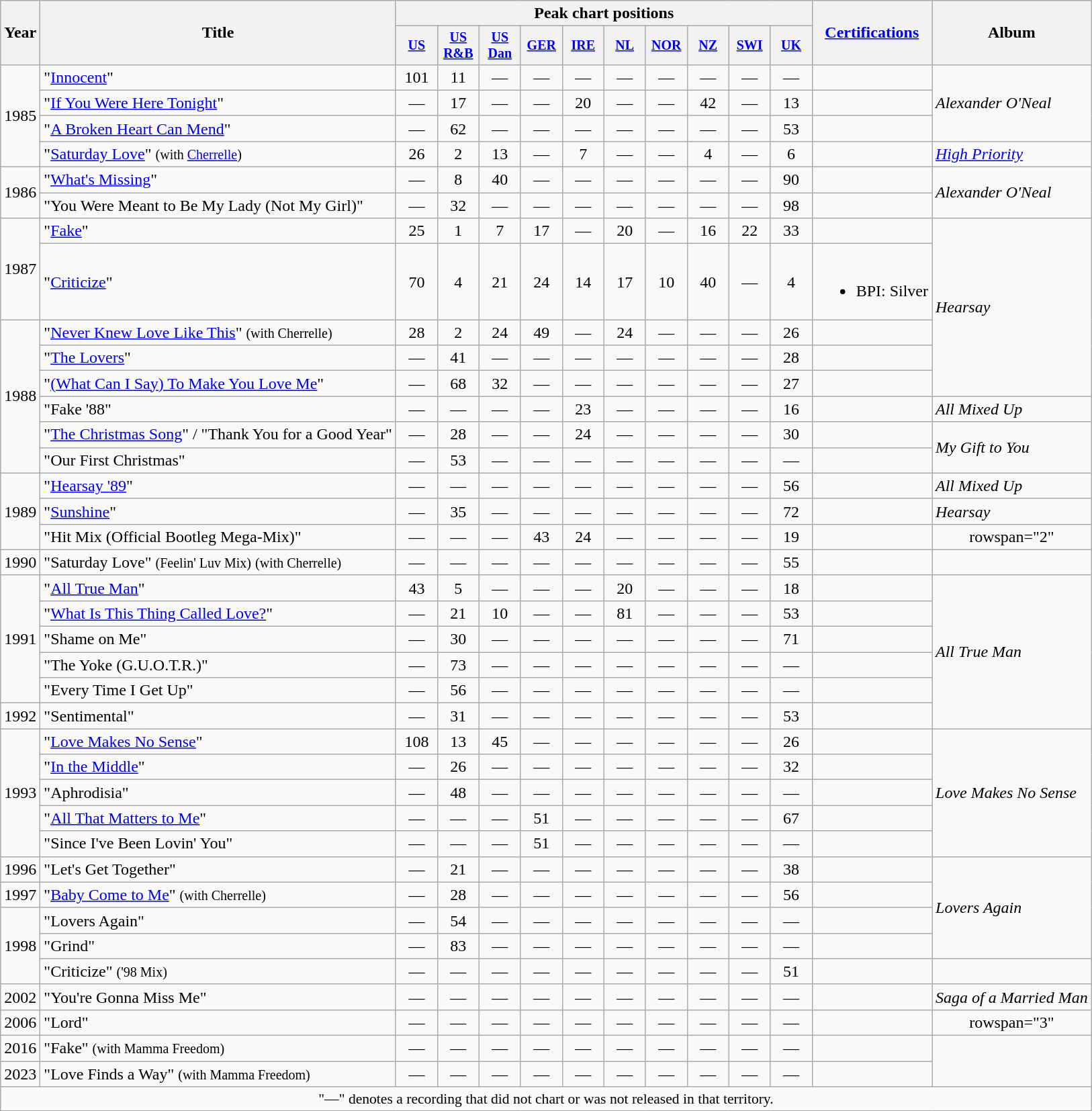<table class="wikitable" style="text-align:center;">
<tr>
<th rowspan="2">Year</th>
<th rowspan="2">Title</th>
<th colspan="10">Peak chart positions</th>
<th rowspan="2"><a href='#'>Certifications</a></th>
<th rowspan="2">Album</th>
</tr>
<tr style="font-size:smaller;">
<th width="35"><a href='#'>US</a><br></th>
<th width="35"><a href='#'>US<br>R&B</a><br></th>
<th width="35"><a href='#'>US<br>Dan</a><br></th>
<th width="35"><a href='#'>GER</a><br></th>
<th width="35"><a href='#'>IRE</a><br></th>
<th width="35"><a href='#'>NL</a><br></th>
<th width="35"><a href='#'>NOR</a><br></th>
<th width="35"><a href='#'>NZ</a><br></th>
<th width="35"><a href='#'>SWI</a><br></th>
<th width="35"><a href='#'>UK</a><br></th>
</tr>
<tr>
<td rowspan="4">1985</td>
<td align="left">"<a href='#'>Innocent</a>"</td>
<td>101</td>
<td>11</td>
<td>—</td>
<td>—</td>
<td>—</td>
<td>—</td>
<td>—</td>
<td>—</td>
<td>—</td>
<td>—</td>
<td></td>
<td align="left" rowspan="3"><em>Alexander O'Neal</em></td>
</tr>
<tr>
<td align="left">"<a href='#'>If You Were Here Tonight</a>"</td>
<td>—</td>
<td>17</td>
<td>—</td>
<td>—</td>
<td>20</td>
<td>—</td>
<td>—</td>
<td>42</td>
<td>—</td>
<td>13</td>
<td></td>
</tr>
<tr>
<td align="left">"<a href='#'>A Broken Heart Can Mend</a>"</td>
<td>—</td>
<td>62</td>
<td>—</td>
<td>—</td>
<td>—</td>
<td>—</td>
<td>—</td>
<td>—</td>
<td>—</td>
<td>53</td>
<td></td>
</tr>
<tr>
<td align="left">"<a href='#'>Saturday Love</a>" <small>(with <a href='#'>Cherrelle</a>)</small></td>
<td>26</td>
<td>2</td>
<td>13</td>
<td>—</td>
<td>7</td>
<td>—</td>
<td>—</td>
<td>4</td>
<td>—</td>
<td>6</td>
<td></td>
<td align="left"><em><a href='#'>High Priority</a></em></td>
</tr>
<tr>
<td rowspan="2">1986</td>
<td align="left">"<a href='#'>What's Missing</a>"</td>
<td>—</td>
<td>8</td>
<td>40</td>
<td>—</td>
<td>—</td>
<td>—</td>
<td>—</td>
<td>—</td>
<td>—</td>
<td>90</td>
<td></td>
<td align="left" rowspan="2"><em>Alexander O'Neal</em></td>
</tr>
<tr>
<td align="left">"You Were Meant to Be My Lady (Not My Girl)"</td>
<td>—</td>
<td>32</td>
<td>—</td>
<td>—</td>
<td>—</td>
<td>—</td>
<td>—</td>
<td>—</td>
<td>—</td>
<td>98</td>
<td></td>
</tr>
<tr>
<td rowspan="2">1987</td>
<td align="left">"<a href='#'>Fake</a>"</td>
<td>25</td>
<td>1</td>
<td>7</td>
<td>17</td>
<td>—</td>
<td>20</td>
<td>—</td>
<td>16</td>
<td>22</td>
<td>33</td>
<td></td>
<td align="left" rowspan="5"><em>Hearsay</em></td>
</tr>
<tr>
<td align="left">"<a href='#'>Criticize</a>"</td>
<td>70</td>
<td>4</td>
<td>21</td>
<td>24</td>
<td>14</td>
<td>17</td>
<td>10</td>
<td>40</td>
<td>—</td>
<td>4</td>
<td><br><ul><li>BPI: Silver</li></ul></td>
</tr>
<tr>
<td rowspan="6">1988</td>
<td align="left">"<a href='#'>Never Knew Love Like This</a>" <small>(with Cherrelle)</small></td>
<td>28</td>
<td>2</td>
<td>24</td>
<td>49</td>
<td>—</td>
<td>24</td>
<td>—</td>
<td>—</td>
<td>—</td>
<td>26</td>
<td></td>
</tr>
<tr>
<td align="left">"<a href='#'>The Lovers</a>"</td>
<td>—</td>
<td>41</td>
<td>—</td>
<td>—</td>
<td>—</td>
<td>—</td>
<td>—</td>
<td>—</td>
<td>—</td>
<td>28</td>
<td></td>
</tr>
<tr>
<td align="left">"<a href='#'>(What Can I Say) To Make You Love Me</a>"</td>
<td>—</td>
<td>68</td>
<td>32</td>
<td>—</td>
<td>—</td>
<td>—</td>
<td>—</td>
<td>—</td>
<td>—</td>
<td>27</td>
<td></td>
</tr>
<tr>
<td align="left">"Fake '88"</td>
<td>—</td>
<td>—</td>
<td>—</td>
<td>—</td>
<td>23</td>
<td>—</td>
<td>—</td>
<td>—</td>
<td>—</td>
<td>16</td>
<td></td>
<td align="left"><em>All Mixed Up</em></td>
</tr>
<tr>
<td align="left">"<a href='#'>The Christmas Song</a>" / "Thank You for a Good Year"</td>
<td>—</td>
<td>28</td>
<td>—</td>
<td>—</td>
<td>24</td>
<td>—</td>
<td>—</td>
<td>—</td>
<td>—</td>
<td>30</td>
<td></td>
<td align="left" rowspan="2"><em>My Gift to You</em></td>
</tr>
<tr>
<td align="left">"Our First Christmas"</td>
<td>—</td>
<td>53</td>
<td>—</td>
<td>—</td>
<td>—</td>
<td>—</td>
<td>—</td>
<td>—</td>
<td>—</td>
<td>—</td>
<td></td>
</tr>
<tr>
<td rowspan="3">1989</td>
<td align="left">"<a href='#'>Hearsay '89</a>"</td>
<td>—</td>
<td>—</td>
<td>—</td>
<td>—</td>
<td>—</td>
<td>—</td>
<td>—</td>
<td>—</td>
<td>—</td>
<td>56</td>
<td></td>
<td align="left"><em>All Mixed Up</em></td>
</tr>
<tr>
<td align="left">"<a href='#'>Sunshine</a>"</td>
<td>—</td>
<td>35</td>
<td>—</td>
<td>—</td>
<td>—</td>
<td>—</td>
<td>—</td>
<td>—</td>
<td>—</td>
<td>72</td>
<td></td>
<td align="left"><em>Hearsay</em></td>
</tr>
<tr>
<td align="left">"Hit Mix (Official Bootleg Mega-Mix)"</td>
<td>—</td>
<td>—</td>
<td>—</td>
<td>43</td>
<td>24</td>
<td>—</td>
<td>—</td>
<td>—</td>
<td>—</td>
<td>19</td>
<td></td>
<td>rowspan="2" </td>
</tr>
<tr>
<td>1990</td>
<td align="left">"Saturday Love" <small>(Feelin' Luv Mix)</small> <small>(with Cherrelle)</small></td>
<td>—</td>
<td>—</td>
<td>—</td>
<td>—</td>
<td>—</td>
<td>—</td>
<td>—</td>
<td>—</td>
<td>—</td>
<td>55</td>
<td></td>
</tr>
<tr>
<td rowspan="5">1991</td>
<td align="left">"<a href='#'>All True Man</a>"</td>
<td>43</td>
<td>5</td>
<td>—</td>
<td>—</td>
<td>—</td>
<td>20</td>
<td>—</td>
<td>—</td>
<td>—</td>
<td>18</td>
<td></td>
<td align="left" rowspan="6"><em>All True Man</em></td>
</tr>
<tr>
<td align="left">"<a href='#'>What Is This Thing Called Love?</a>"</td>
<td>—</td>
<td>21</td>
<td>10</td>
<td>—</td>
<td>—</td>
<td>81</td>
<td>—</td>
<td>—</td>
<td>—</td>
<td>53</td>
<td></td>
</tr>
<tr>
<td align="left">"Shame on Me"</td>
<td>—</td>
<td>30</td>
<td>—</td>
<td>—</td>
<td>—</td>
<td>—</td>
<td>—</td>
<td>—</td>
<td>—</td>
<td>71</td>
<td></td>
</tr>
<tr>
<td align="left">"The Yoke (G.U.O.T.R.)"</td>
<td>—</td>
<td>73</td>
<td>—</td>
<td>—</td>
<td>—</td>
<td>—</td>
<td>—</td>
<td>—</td>
<td>—</td>
<td>—</td>
<td></td>
</tr>
<tr>
<td align="left">"Every Time I Get Up"</td>
<td>—</td>
<td>56</td>
<td>—</td>
<td>—</td>
<td>—</td>
<td>—</td>
<td>—</td>
<td>—</td>
<td>—</td>
<td>—</td>
<td></td>
</tr>
<tr>
<td>1992</td>
<td align="left">"Sentimental"</td>
<td>—</td>
<td>31</td>
<td>—</td>
<td>—</td>
<td>—</td>
<td>—</td>
<td>—</td>
<td>—</td>
<td>—</td>
<td>53</td>
<td></td>
</tr>
<tr>
<td rowspan="5">1993</td>
<td align="left">"<a href='#'>Love Makes No Sense</a>"</td>
<td>108</td>
<td>13</td>
<td>45</td>
<td>—</td>
<td>—</td>
<td>—</td>
<td>—</td>
<td>—</td>
<td>—</td>
<td>26</td>
<td></td>
<td align="left" rowspan="5"><em>Love Makes No Sense</em></td>
</tr>
<tr>
<td align="left">"<a href='#'>In the Middle</a>"</td>
<td>—</td>
<td>26</td>
<td>—</td>
<td>—</td>
<td>—</td>
<td>—</td>
<td>—</td>
<td>—</td>
<td>—</td>
<td>32</td>
<td></td>
</tr>
<tr>
<td align="left">"Aphrodisia"</td>
<td>—</td>
<td>48</td>
<td>—</td>
<td>—</td>
<td>—</td>
<td>—</td>
<td>—</td>
<td>—</td>
<td>—</td>
<td>—</td>
<td></td>
</tr>
<tr>
<td align="left">"<a href='#'>All That Matters to Me</a>"</td>
<td>—</td>
<td>—</td>
<td>—</td>
<td>51</td>
<td>—</td>
<td>—</td>
<td>—</td>
<td>—</td>
<td>—</td>
<td>67</td>
<td></td>
</tr>
<tr>
<td align="left">"Since I've Been Lovin' You"</td>
<td>—</td>
<td>—</td>
<td>—</td>
<td>51</td>
<td>—</td>
<td>—</td>
<td>—</td>
<td>—</td>
<td>—</td>
<td>—</td>
<td></td>
</tr>
<tr>
<td>1996</td>
<td align="left">"Let's Get Together"</td>
<td>—</td>
<td>21</td>
<td>—</td>
<td>—</td>
<td>—</td>
<td>—</td>
<td>—</td>
<td>—</td>
<td>—</td>
<td>38</td>
<td></td>
<td align="left" rowspan="4"><em>Lovers Again</em></td>
</tr>
<tr>
<td>1997</td>
<td align="left">"<a href='#'>Baby Come to Me</a>" <small>(with Cherrelle)</small></td>
<td>—</td>
<td>28</td>
<td>—</td>
<td>—</td>
<td>—</td>
<td>—</td>
<td>—</td>
<td>—</td>
<td>—</td>
<td>56</td>
<td></td>
</tr>
<tr>
<td rowspan="3">1998</td>
<td align="left">"Lovers Again"</td>
<td>—</td>
<td>54</td>
<td>—</td>
<td>—</td>
<td>—</td>
<td>—</td>
<td>—</td>
<td>—</td>
<td>—</td>
<td>—</td>
<td></td>
</tr>
<tr>
<td align="left">"Grind"</td>
<td>—</td>
<td>83</td>
<td>—</td>
<td>—</td>
<td>—</td>
<td>—</td>
<td>—</td>
<td>—</td>
<td>—</td>
<td>—</td>
<td></td>
</tr>
<tr>
<td align="left">"Criticize" <small>('98 Mix)</small></td>
<td>—</td>
<td>—</td>
<td>—</td>
<td>—</td>
<td>—</td>
<td>—</td>
<td>—</td>
<td>—</td>
<td>—</td>
<td>51</td>
<td></td>
<td></td>
</tr>
<tr>
<td>2002</td>
<td align="left">"You're Gonna Miss Me"</td>
<td>—</td>
<td>—</td>
<td>—</td>
<td>—</td>
<td>—</td>
<td>—</td>
<td>—</td>
<td>—</td>
<td>—</td>
<td>—</td>
<td></td>
<td align="left"><em>Saga of a Married Man</em></td>
</tr>
<tr>
<td>2006</td>
<td align="left">"Lord"</td>
<td>—</td>
<td>—</td>
<td>—</td>
<td>—</td>
<td>—</td>
<td>—</td>
<td>—</td>
<td>—</td>
<td>—</td>
<td>—</td>
<td></td>
<td>rowspan="3" </td>
</tr>
<tr>
<td>2016</td>
<td align="left">"Fake" <small>(with Mamma Freedom)</small></td>
<td>—</td>
<td>—</td>
<td>—</td>
<td>—</td>
<td>—</td>
<td>—</td>
<td>—</td>
<td>—</td>
<td>—</td>
<td>—</td>
<td></td>
</tr>
<tr>
<td>2023</td>
<td align="left">"Love Finds a Way" <small>(with Mamma Freedom)</small></td>
<td>—</td>
<td>—</td>
<td>—</td>
<td>—</td>
<td>—</td>
<td>—</td>
<td>—</td>
<td>—</td>
<td>—</td>
<td>—</td>
<td></td>
</tr>
<tr>
<td colspan="15" style="font-size:90%">"—" denotes a recording that did not chart or was not released in that territory.</td>
</tr>
</table>
